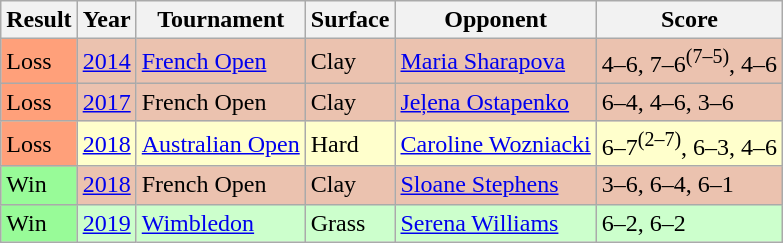<table class="sortable wikitable">
<tr>
<th>Result</th>
<th>Year</th>
<th>Tournament</th>
<th>Surface</th>
<th>Opponent</th>
<th class="unsortable">Score</th>
</tr>
<tr style="background:#ebc2af;">
<td style="background:#ffa07a;">Loss</td>
<td><a href='#'>2014</a></td>
<td><a href='#'>French Open</a></td>
<td>Clay</td>
<td> <a href='#'>Maria Sharapova</a></td>
<td>4–6, 7–6<sup>(7–5)</sup>, 4–6</td>
</tr>
<tr style="background:#ebc2af;">
<td style="background:#ffa07a;">Loss</td>
<td><a href='#'>2017</a></td>
<td>French Open</td>
<td>Clay</td>
<td> <a href='#'>Jeļena Ostapenko</a></td>
<td>6–4, 4–6, 3–6</td>
</tr>
<tr style="background:#ffc;">
<td style="background:#ffa07a;">Loss</td>
<td><a href='#'>2018</a></td>
<td><a href='#'>Australian Open</a></td>
<td>Hard</td>
<td> <a href='#'>Caroline Wozniacki</a></td>
<td>6–7<sup>(2–7)</sup>, 6–3, 4–6</td>
</tr>
<tr style="background:#ebc2af;">
<td style="background:#98fb98;">Win</td>
<td><a href='#'>2018</a></td>
<td>French Open</td>
<td>Clay</td>
<td> <a href='#'>Sloane Stephens</a></td>
<td>3–6, 6–4, 6–1</td>
</tr>
<tr style="background:#cfc;">
<td style="background:#98fb98;">Win</td>
<td><a href='#'>2019</a></td>
<td><a href='#'>Wimbledon</a></td>
<td>Grass</td>
<td> <a href='#'>Serena Williams</a></td>
<td>6–2, 6–2</td>
</tr>
</table>
